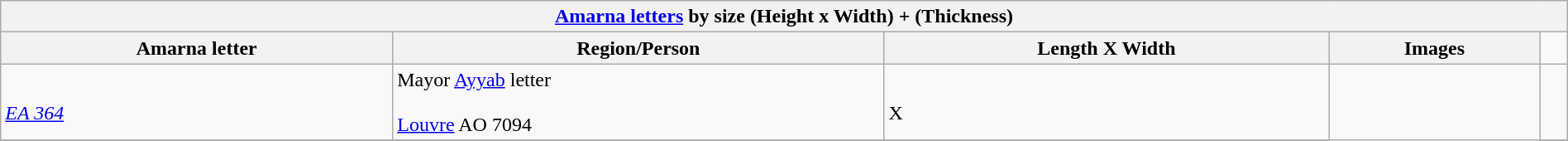<table class="wikitable" align="center" width="100%">
<tr>
<th colspan="5" align="center"><strong><a href='#'>Amarna letters</a> by size (Height x Width) + (Thickness)</strong></th>
</tr>
<tr>
<th>Amarna letter</th>
<th>Region/Person</th>
<th>Length X Width</th>
<th>Images</th>
</tr>
<tr>
<td><br><em><a href='#'>EA 364</a></em></td>
<td>Mayor <a href='#'>Ayyab</a> letter<br><br> <a href='#'>Louvre</a> AO 7094</td>
<td> <br>X </td>
<td rowspan="99"><br></td>
<td></td>
</tr>
<tr>
</tr>
</table>
